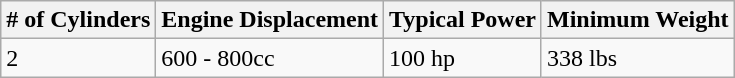<table class="wikitable">
<tr>
<th># of Cylinders</th>
<th>Engine Displacement</th>
<th>Typical Power</th>
<th>Minimum Weight</th>
</tr>
<tr>
<td>2</td>
<td>600 - 800cc</td>
<td>100 hp</td>
<td>338 lbs</td>
</tr>
</table>
